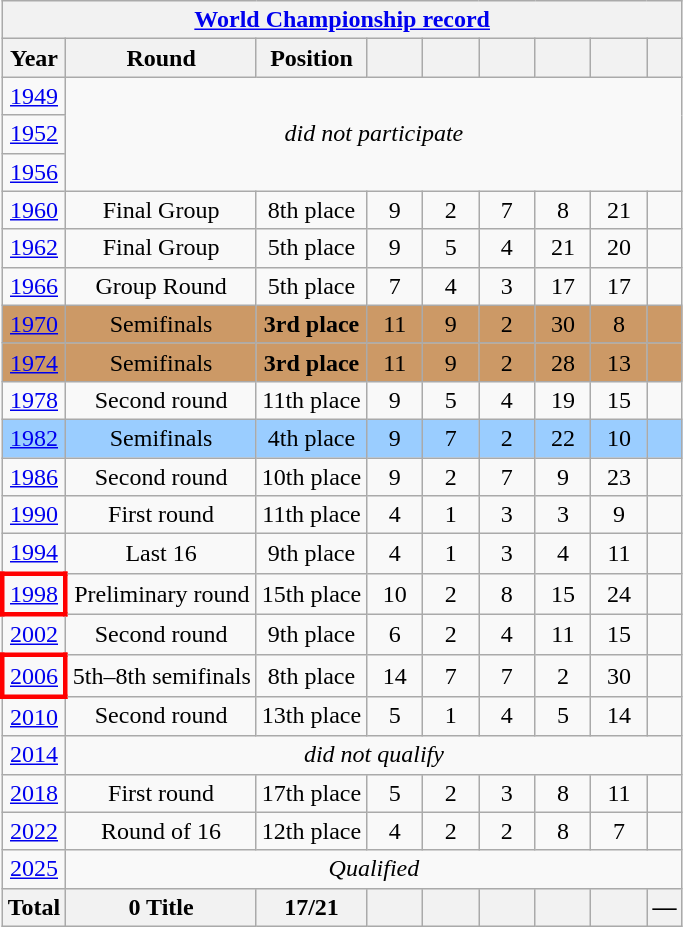<table class="wikitable" style="text-align: center;">
<tr>
<th colspan=9><a href='#'>World Championship record</a></th>
</tr>
<tr>
<th>Year</th>
<th>Round</th>
<th>Position</th>
<th width=30></th>
<th width=30></th>
<th width=30></th>
<th width=30></th>
<th width=30></th>
<th></th>
</tr>
<tr>
<td> <a href='#'>1949</a></td>
<td rowspan=3 colspan=8><em>did not participate</em></td>
</tr>
<tr>
<td> <a href='#'>1952</a></td>
</tr>
<tr>
<td> <a href='#'>1956</a></td>
</tr>
<tr>
<td> <a href='#'>1960</a></td>
<td>Final Group</td>
<td>8th place</td>
<td>9</td>
<td>2</td>
<td>7</td>
<td>8</td>
<td>21</td>
<td></td>
</tr>
<tr>
<td> <a href='#'>1962</a></td>
<td>Final Group</td>
<td>5th place</td>
<td>9</td>
<td>5</td>
<td>4</td>
<td>21</td>
<td>20</td>
<td></td>
</tr>
<tr>
<td> <a href='#'>1966</a></td>
<td>Group Round</td>
<td>5th place</td>
<td>7</td>
<td>4</td>
<td>3</td>
<td>17</td>
<td>17</td>
<td></td>
</tr>
<tr bgcolor=#cc9966>
<td> <a href='#'>1970</a></td>
<td>Semifinals</td>
<td><strong>3rd place</strong></td>
<td>11</td>
<td>9</td>
<td>2</td>
<td>30</td>
<td>8</td>
<td></td>
</tr>
<tr bgcolor=#cc9966>
<td> <a href='#'>1974</a></td>
<td>Semifinals</td>
<td><strong>3rd place</strong></td>
<td>11</td>
<td>9</td>
<td>2</td>
<td>28</td>
<td>13</td>
<td></td>
</tr>
<tr>
<td> <a href='#'>1978</a></td>
<td>Second round</td>
<td>11th place</td>
<td>9</td>
<td>5</td>
<td>4</td>
<td>19</td>
<td>15</td>
<td></td>
</tr>
<tr bgcolor=9acdff>
<td> <a href='#'>1982</a></td>
<td>Semifinals</td>
<td>4th place</td>
<td>9</td>
<td>7</td>
<td>2</td>
<td>22</td>
<td>10</td>
<td></td>
</tr>
<tr>
<td> <a href='#'>1986</a></td>
<td>Second round</td>
<td>10th place</td>
<td>9</td>
<td>2</td>
<td>7</td>
<td>9</td>
<td>23</td>
<td></td>
</tr>
<tr>
<td> <a href='#'>1990</a></td>
<td>First round</td>
<td>11th place</td>
<td>4</td>
<td>1</td>
<td>3</td>
<td>3</td>
<td>9</td>
<td></td>
</tr>
<tr>
<td> <a href='#'>1994</a></td>
<td>Last 16</td>
<td>9th place</td>
<td>4</td>
<td>1</td>
<td>3</td>
<td>4</td>
<td>11</td>
<td></td>
</tr>
<tr>
<td style="border: 3px solid red"> <a href='#'>1998</a></td>
<td>Preliminary round</td>
<td>15th place</td>
<td>10</td>
<td>2</td>
<td>8</td>
<td>15</td>
<td>24</td>
<td></td>
</tr>
<tr>
<td> <a href='#'>2002</a></td>
<td>Second round</td>
<td>9th place</td>
<td>6</td>
<td>2</td>
<td>4</td>
<td>11</td>
<td>15</td>
<td></td>
</tr>
<tr>
<td style="border: 3px solid red"> <a href='#'>2006</a></td>
<td>5th–8th semifinals</td>
<td>8th place</td>
<td>14</td>
<td>7</td>
<td>7</td>
<td>2</td>
<td>30</td>
<td></td>
</tr>
<tr>
<td> <a href='#'>2010</a></td>
<td>Second round</td>
<td>13th place</td>
<td>5</td>
<td>1</td>
<td>4</td>
<td>5</td>
<td>14</td>
<td></td>
</tr>
<tr>
<td> <a href='#'>2014</a></td>
<td colspan=8><em>did not qualify</em></td>
</tr>
<tr>
<td>  <a href='#'>2018</a></td>
<td>First round</td>
<td>17th place</td>
<td>5</td>
<td>2</td>
<td>3</td>
<td>8</td>
<td>11</td>
<td></td>
</tr>
<tr>
<td>  <a href='#'>2022</a></td>
<td>Round of 16</td>
<td>12th place</td>
<td>4</td>
<td>2</td>
<td>2</td>
<td>8</td>
<td>7</td>
<td></td>
</tr>
<tr>
<td> <a href='#'>2025</a></td>
<td colspan=8><em>Qualified</em></td>
</tr>
<tr>
<th>Total</th>
<th>0 Title</th>
<th>17/21</th>
<th></th>
<th></th>
<th></th>
<th></th>
<th></th>
<th>—</th>
</tr>
</table>
